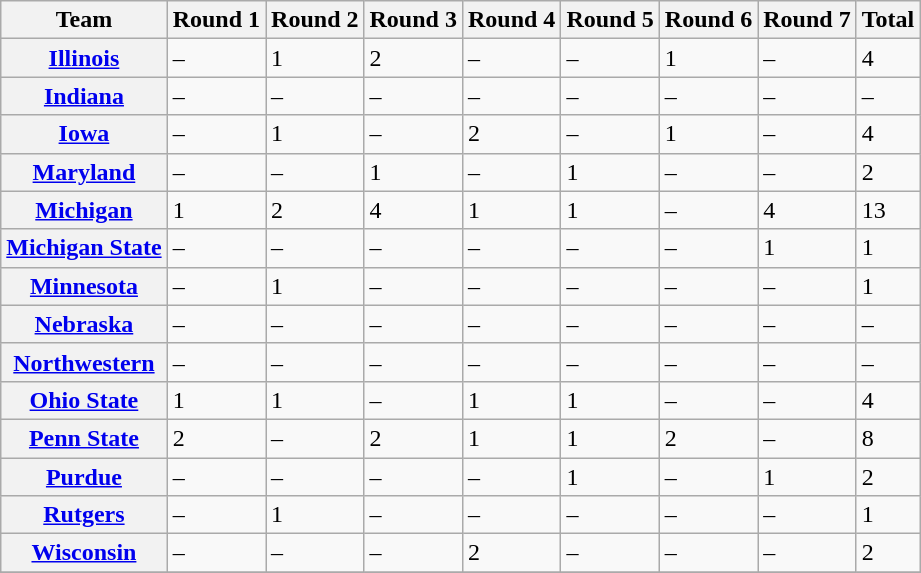<table class="wikitable sortable">
<tr>
<th>Team</th>
<th>Round 1</th>
<th>Round 2</th>
<th>Round 3</th>
<th>Round 4</th>
<th>Round 5</th>
<th>Round 6</th>
<th>Round 7</th>
<th>Total</th>
</tr>
<tr>
<th><a href='#'>Illinois</a></th>
<td>–</td>
<td>1</td>
<td>2</td>
<td>–</td>
<td>–</td>
<td>1</td>
<td>–</td>
<td>4</td>
</tr>
<tr>
<th><a href='#'>Indiana</a></th>
<td>–</td>
<td>–</td>
<td>–</td>
<td>–</td>
<td>–</td>
<td>–</td>
<td>–</td>
<td>–</td>
</tr>
<tr>
<th><a href='#'>Iowa</a></th>
<td>–</td>
<td>1</td>
<td>–</td>
<td>2</td>
<td>–</td>
<td>1</td>
<td>–</td>
<td>4</td>
</tr>
<tr>
<th><a href='#'>Maryland</a></th>
<td>–</td>
<td>–</td>
<td>1</td>
<td>–</td>
<td>1</td>
<td>–</td>
<td>–</td>
<td>2</td>
</tr>
<tr>
<th><a href='#'>Michigan</a></th>
<td>1</td>
<td>2</td>
<td>4</td>
<td>1</td>
<td>1</td>
<td>–</td>
<td>4</td>
<td>13</td>
</tr>
<tr>
<th><a href='#'>Michigan State</a></th>
<td>–</td>
<td>–</td>
<td>–</td>
<td>–</td>
<td>–</td>
<td>–</td>
<td>1</td>
<td>1</td>
</tr>
<tr>
<th><a href='#'>Minnesota</a></th>
<td>–</td>
<td>1</td>
<td>–</td>
<td>–</td>
<td>–</td>
<td>–</td>
<td>–</td>
<td>1</td>
</tr>
<tr>
<th><a href='#'>Nebraska</a></th>
<td>–</td>
<td>–</td>
<td>–</td>
<td>–</td>
<td>–</td>
<td>–</td>
<td>–</td>
<td>–</td>
</tr>
<tr>
<th><a href='#'>Northwestern</a></th>
<td>–</td>
<td>–</td>
<td>–</td>
<td>–</td>
<td>–</td>
<td>–</td>
<td>–</td>
<td>–</td>
</tr>
<tr>
<th><a href='#'>Ohio State</a></th>
<td>1</td>
<td>1</td>
<td>–</td>
<td>1</td>
<td>1</td>
<td>–</td>
<td>–</td>
<td>4</td>
</tr>
<tr>
<th><a href='#'>Penn State</a></th>
<td>2</td>
<td>–</td>
<td>2</td>
<td>1</td>
<td>1</td>
<td>2</td>
<td>–</td>
<td>8</td>
</tr>
<tr>
<th><a href='#'>Purdue</a></th>
<td>–</td>
<td>–</td>
<td>–</td>
<td>–</td>
<td>1</td>
<td>–</td>
<td>1</td>
<td>2</td>
</tr>
<tr>
<th><a href='#'>Rutgers</a></th>
<td>–</td>
<td>1</td>
<td>–</td>
<td>–</td>
<td>–</td>
<td>–</td>
<td>–</td>
<td>1</td>
</tr>
<tr>
<th><a href='#'>Wisconsin</a></th>
<td>–</td>
<td>–</td>
<td>–</td>
<td>2</td>
<td>–</td>
<td>–</td>
<td>–</td>
<td>2</td>
</tr>
<tr>
</tr>
</table>
